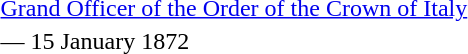<table>
<tr>
<td rowspan=2 style="width:60px; vertical-align:top;"></td>
<td><a href='#'>Grand Officer of the Order of the Crown of Italy</a></td>
</tr>
<tr>
<td>— 15 January 1872</td>
</tr>
</table>
